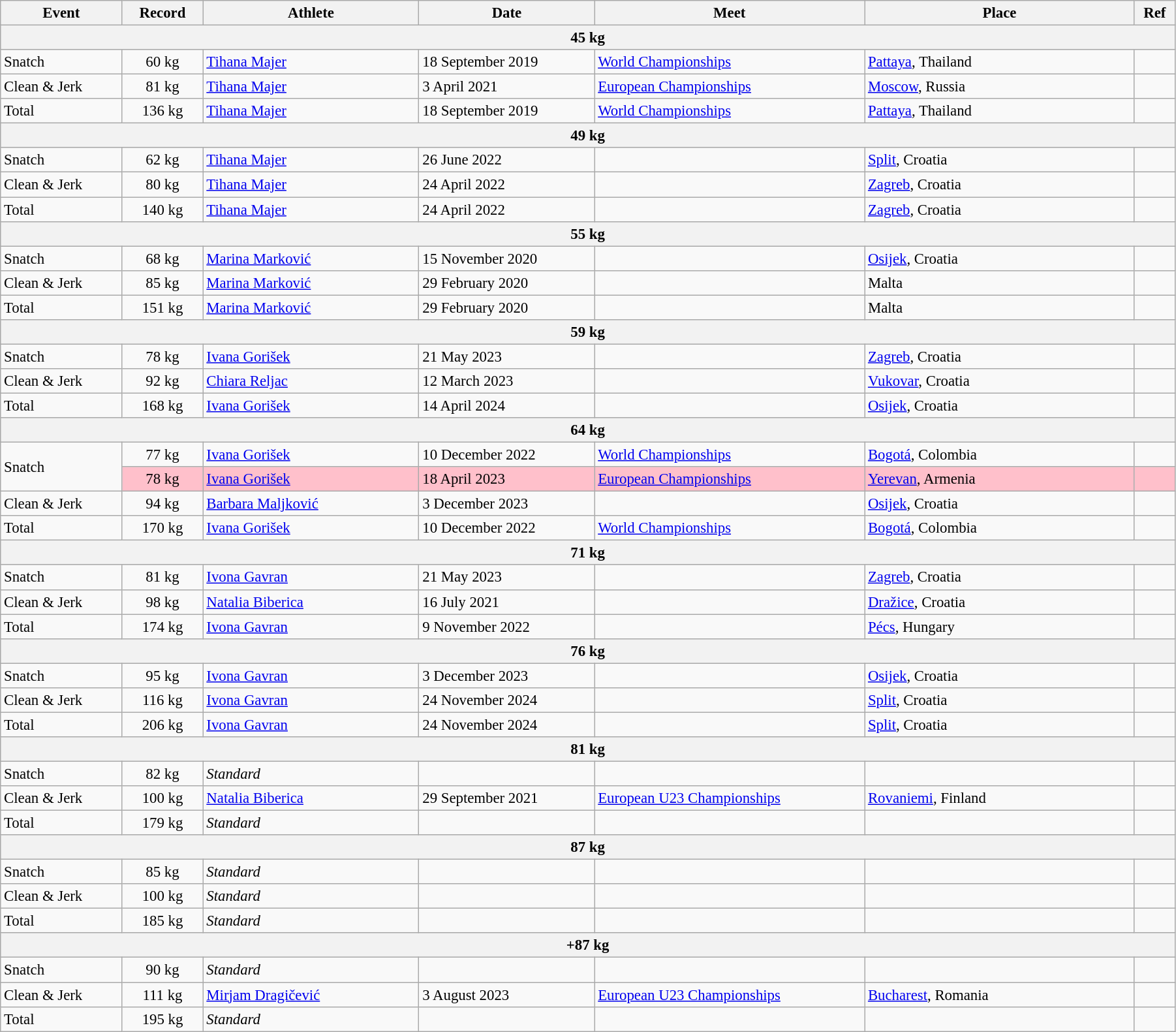<table class="wikitable" style="font-size:95%; width: 95%;">
<tr>
<th width=9%>Event</th>
<th width=6%>Record</th>
<th width=16%>Athlete</th>
<th width=13%>Date</th>
<th width=20%>Meet</th>
<th width=20%>Place</th>
<th width=3%>Ref</th>
</tr>
<tr bgcolor="#DDDDDD">
<th colspan="7">45 kg</th>
</tr>
<tr>
<td>Snatch</td>
<td align="center">60 kg</td>
<td><a href='#'>Tihana Majer</a></td>
<td>18 September 2019</td>
<td><a href='#'>World Championships</a></td>
<td><a href='#'>Pattaya</a>, Thailand</td>
<td></td>
</tr>
<tr>
<td>Clean & Jerk</td>
<td align="center">81 kg</td>
<td><a href='#'>Tihana Majer</a></td>
<td>3 April 2021</td>
<td><a href='#'>European Championships</a></td>
<td><a href='#'>Moscow</a>, Russia</td>
<td></td>
</tr>
<tr>
<td>Total</td>
<td align="center">136 kg</td>
<td><a href='#'>Tihana Majer</a></td>
<td>18 September 2019</td>
<td><a href='#'>World Championships</a></td>
<td><a href='#'>Pattaya</a>, Thailand</td>
<td></td>
</tr>
<tr bgcolor="#DDDDDD">
<th colspan="7">49 kg</th>
</tr>
<tr>
<td>Snatch</td>
<td align="center">62 kg</td>
<td><a href='#'>Tihana Majer</a></td>
<td>26 June 2022</td>
<td></td>
<td><a href='#'>Split</a>, Croatia</td>
<td></td>
</tr>
<tr>
<td>Clean & Jerk</td>
<td align="center">80 kg</td>
<td><a href='#'>Tihana Majer</a></td>
<td>24 April 2022</td>
<td></td>
<td><a href='#'>Zagreb</a>, Croatia</td>
<td></td>
</tr>
<tr>
<td>Total</td>
<td align="center">140 kg</td>
<td><a href='#'>Tihana Majer</a></td>
<td>24 April 2022</td>
<td></td>
<td><a href='#'>Zagreb</a>, Croatia</td>
<td></td>
</tr>
<tr bgcolor="#DDDDDD">
<th colspan="7">55 kg</th>
</tr>
<tr>
<td>Snatch</td>
<td align="center">68 kg</td>
<td><a href='#'>Marina Marković</a></td>
<td>15 November 2020</td>
<td></td>
<td><a href='#'>Osijek</a>, Croatia</td>
<td></td>
</tr>
<tr>
<td>Clean & Jerk</td>
<td align="center">85 kg</td>
<td><a href='#'>Marina Marković</a></td>
<td>29 February 2020</td>
<td></td>
<td>Malta</td>
<td></td>
</tr>
<tr>
<td>Total</td>
<td align="center">151 kg</td>
<td><a href='#'>Marina Marković</a></td>
<td>29 February 2020</td>
<td></td>
<td>Malta</td>
<td></td>
</tr>
<tr bgcolor="#DDDDDD">
<th colspan="7">59 kg</th>
</tr>
<tr>
<td>Snatch</td>
<td align="center">78 kg</td>
<td><a href='#'>Ivana Gorišek</a></td>
<td>21 May 2023</td>
<td></td>
<td><a href='#'>Zagreb</a>, Croatia</td>
<td></td>
</tr>
<tr>
<td>Clean & Jerk</td>
<td align="center">92 kg</td>
<td><a href='#'>Chiara Reljac</a></td>
<td>12 March 2023</td>
<td></td>
<td><a href='#'>Vukovar</a>, Croatia</td>
<td></td>
</tr>
<tr>
<td>Total</td>
<td align="center">168 kg</td>
<td><a href='#'>Ivana Gorišek</a></td>
<td>14 April 2024</td>
<td></td>
<td><a href='#'>Osijek</a>, Croatia</td>
<td></td>
</tr>
<tr bgcolor="#DDDDDD">
<th colspan="7">64 kg</th>
</tr>
<tr>
<td rowspan=2>Snatch</td>
<td align="center">77 kg</td>
<td><a href='#'>Ivana Gorišek</a></td>
<td>10 December 2022</td>
<td><a href='#'>World Championships</a></td>
<td><a href='#'>Bogotá</a>, Colombia</td>
<td></td>
</tr>
<tr bgcolor=pink>
<td align="center">78 kg</td>
<td><a href='#'>Ivana Gorišek</a></td>
<td>18 April 2023</td>
<td><a href='#'>European Championships</a></td>
<td><a href='#'>Yerevan</a>, Armenia</td>
<td></td>
</tr>
<tr>
<td>Clean & Jerk</td>
<td align="center">94 kg</td>
<td><a href='#'>Barbara Maljković</a></td>
<td>3 December 2023</td>
<td></td>
<td><a href='#'>Osijek</a>, Croatia</td>
<td></td>
</tr>
<tr>
<td>Total</td>
<td align="center">170 kg</td>
<td><a href='#'>Ivana Gorišek</a></td>
<td>10 December 2022</td>
<td><a href='#'>World Championships</a></td>
<td><a href='#'>Bogotá</a>, Colombia</td>
<td></td>
</tr>
<tr bgcolor="#DDDDDD">
<th colspan="7">71 kg</th>
</tr>
<tr>
<td>Snatch</td>
<td align="center">81 kg</td>
<td><a href='#'>Ivona Gavran</a></td>
<td>21 May 2023</td>
<td></td>
<td><a href='#'>Zagreb</a>, Croatia</td>
<td></td>
</tr>
<tr>
<td>Clean & Jerk</td>
<td align="center">98 kg</td>
<td><a href='#'>Natalia Biberica</a></td>
<td>16 July 2021</td>
<td></td>
<td><a href='#'>Dražice</a>, Croatia</td>
<td></td>
</tr>
<tr>
<td>Total</td>
<td align="center">174 kg</td>
<td><a href='#'>Ivona Gavran</a></td>
<td>9 November 2022</td>
<td></td>
<td><a href='#'>Pécs</a>, Hungary</td>
<td></td>
</tr>
<tr bgcolor="#DDDDDD">
<th colspan="7">76 kg</th>
</tr>
<tr>
<td>Snatch</td>
<td align=center>95 kg</td>
<td><a href='#'>Ivona Gavran</a></td>
<td>3 December 2023</td>
<td></td>
<td><a href='#'>Osijek</a>, Croatia</td>
<td></td>
</tr>
<tr>
<td>Clean & Jerk</td>
<td align=center>116 kg</td>
<td><a href='#'>Ivona Gavran</a></td>
<td>24 November 2024</td>
<td></td>
<td><a href='#'>Split</a>, Croatia</td>
<td></td>
</tr>
<tr>
<td>Total</td>
<td align=center>206 kg</td>
<td><a href='#'>Ivona Gavran</a></td>
<td>24 November 2024</td>
<td></td>
<td><a href='#'>Split</a>, Croatia</td>
<td></td>
</tr>
<tr bgcolor="#DDDDDD">
<th colspan="7">81 kg</th>
</tr>
<tr>
<td>Snatch</td>
<td align="center">82 kg</td>
<td><em>Standard</em></td>
<td></td>
<td></td>
<td></td>
<td></td>
</tr>
<tr>
<td>Clean & Jerk</td>
<td align="center">100 kg</td>
<td><a href='#'>Natalia Biberica</a></td>
<td>29 September 2021</td>
<td><a href='#'>European U23 Championships</a></td>
<td><a href='#'>Rovaniemi</a>, Finland</td>
<td></td>
</tr>
<tr>
<td>Total</td>
<td align="center">179 kg</td>
<td><em>Standard</em></td>
<td></td>
<td></td>
<td></td>
<td></td>
</tr>
<tr bgcolor="#DDDDDD">
<th colspan="7">87 kg</th>
</tr>
<tr>
<td>Snatch</td>
<td align="center">85 kg</td>
<td><em>Standard</em></td>
<td></td>
<td></td>
<td></td>
<td></td>
</tr>
<tr>
<td>Clean & Jerk</td>
<td align="center">100 kg</td>
<td><em>Standard</em></td>
<td></td>
<td></td>
<td></td>
<td></td>
</tr>
<tr>
<td>Total</td>
<td align="center">185 kg</td>
<td><em>Standard</em></td>
<td></td>
<td></td>
<td></td>
<td></td>
</tr>
<tr bgcolor="#DDDDDD">
<th colspan="7">+87 kg</th>
</tr>
<tr>
<td>Snatch</td>
<td align="center">90 kg</td>
<td><em>Standard</em></td>
<td></td>
<td></td>
<td></td>
<td></td>
</tr>
<tr>
<td>Clean & Jerk</td>
<td align="center">111 kg</td>
<td><a href='#'>Mirjam Dragičević</a></td>
<td>3 August 2023</td>
<td><a href='#'>European U23 Championships</a></td>
<td><a href='#'>Bucharest</a>, Romania</td>
<td></td>
</tr>
<tr>
<td>Total</td>
<td align="center">195 kg</td>
<td><em>Standard</em></td>
<td></td>
<td></td>
<td></td>
<td></td>
</tr>
</table>
